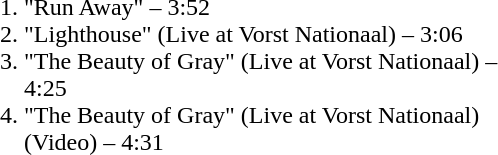<table border="0" cellpadding="2">
<tr>
<th width="120"></th>
<th width="375"></th>
</tr>
<tr --->
<td></td>
<td><br><ol><li>"Run Away" – 3:52</li><li>"Lighthouse" (Live at Vorst Nationaal) – 3:06</li><li>"The Beauty of Gray" (Live at Vorst Nationaal) – 4:25</li><li>"The Beauty of Gray" (Live at Vorst Nationaal) (Video) – 4:31</li></ol></td>
</tr>
</table>
